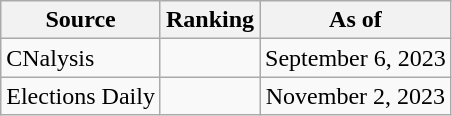<table class="wikitable" style="text-align:center">
<tr>
<th>Source</th>
<th>Ranking</th>
<th>As of</th>
</tr>
<tr>
<td align=left>CNalysis</td>
<td></td>
<td>September 6, 2023</td>
</tr>
<tr>
<td align=left>Elections Daily</td>
<td></td>
<td>November 2, 2023</td>
</tr>
</table>
